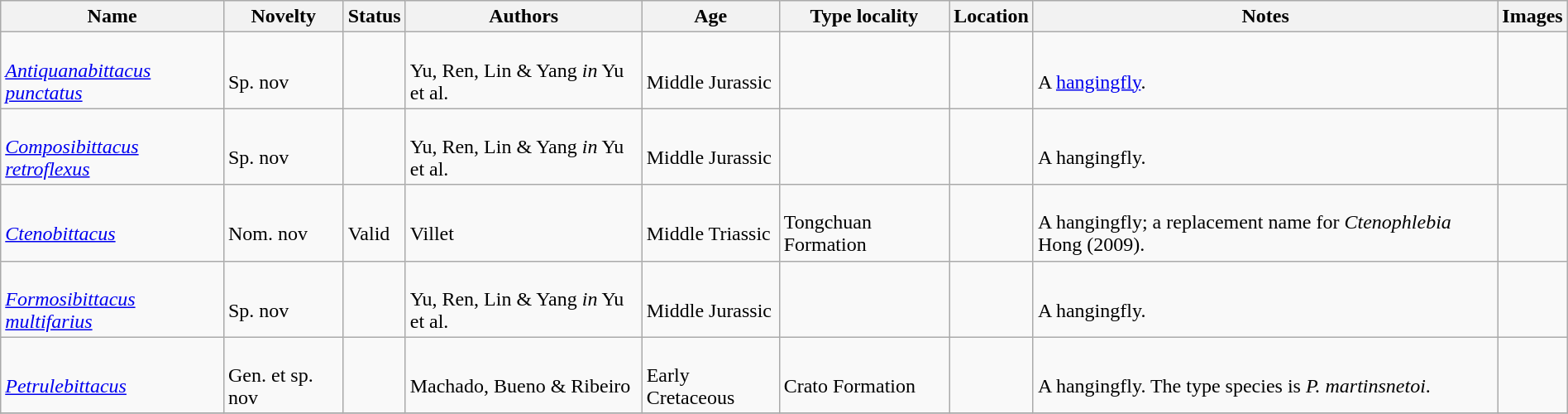<table class="wikitable sortable" align="center" width="100%">
<tr>
<th>Name</th>
<th>Novelty</th>
<th>Status</th>
<th>Authors</th>
<th>Age</th>
<th>Type locality</th>
<th>Location</th>
<th>Notes</th>
<th>Images</th>
</tr>
<tr>
<td><br><em><a href='#'>Antiquanabittacus punctatus</a></em></td>
<td><br>Sp. nov</td>
<td></td>
<td><br>Yu, Ren, Lin & Yang <em>in</em> Yu et al.</td>
<td><br>Middle Jurassic</td>
<td></td>
<td><br></td>
<td><br>A <a href='#'>hangingfly</a>.</td>
<td></td>
</tr>
<tr>
<td><br><em><a href='#'>Composibittacus retroflexus</a></em></td>
<td><br>Sp. nov</td>
<td></td>
<td><br>Yu, Ren, Lin & Yang <em>in</em> Yu et al.</td>
<td><br>Middle Jurassic</td>
<td></td>
<td><br></td>
<td><br>A hangingfly.</td>
<td></td>
</tr>
<tr>
<td><br><em><a href='#'>Ctenobittacus</a></em></td>
<td><br>Nom. nov</td>
<td><br>Valid</td>
<td><br>Villet</td>
<td><br>Middle Triassic</td>
<td><br>Tongchuan Formation</td>
<td><br></td>
<td><br>A hangingfly; a replacement name for <em>Ctenophlebia</em> Hong (2009).</td>
<td></td>
</tr>
<tr>
<td><br><em><a href='#'>Formosibittacus multifarius</a></em></td>
<td><br>Sp. nov</td>
<td></td>
<td><br>Yu, Ren, Lin & Yang <em>in</em> Yu et al.</td>
<td><br>Middle Jurassic</td>
<td></td>
<td><br></td>
<td><br>A hangingfly.</td>
<td></td>
</tr>
<tr>
<td><br><em><a href='#'>Petrulebittacus</a></em></td>
<td><br>Gen. et sp. nov</td>
<td></td>
<td><br>Machado, Bueno & Ribeiro</td>
<td><br>Early Cretaceous</td>
<td><br>Crato Formation</td>
<td><br></td>
<td><br>A hangingfly. The type species is <em>P. martinsnetoi</em>.</td>
<td></td>
</tr>
<tr>
</tr>
</table>
